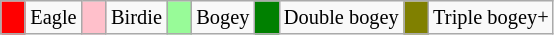<table class="wikitable" span = 50 style="font-size:85%">
<tr>
<td style="background: Red;" width=10></td>
<td>Eagle</td>
<td style="background: Pink;" width=10></td>
<td>Birdie</td>
<td style="background: PaleGreen;" width=10></td>
<td>Bogey</td>
<td style="background: Green;" width=10></td>
<td>Double bogey</td>
<td style="background: Olive;" width=10></td>
<td>Triple bogey+</td>
</tr>
</table>
